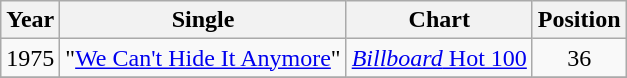<table class="wikitable">
<tr>
<th>Year</th>
<th>Single</th>
<th>Chart</th>
<th>Position</th>
</tr>
<tr>
<td>1975</td>
<td>"<a href='#'>We Can't Hide It Anymore</a>"</td>
<td><a href='#'><em>Billboard</em> Hot 100</a></td>
<td align="center">36</td>
</tr>
<tr>
</tr>
</table>
